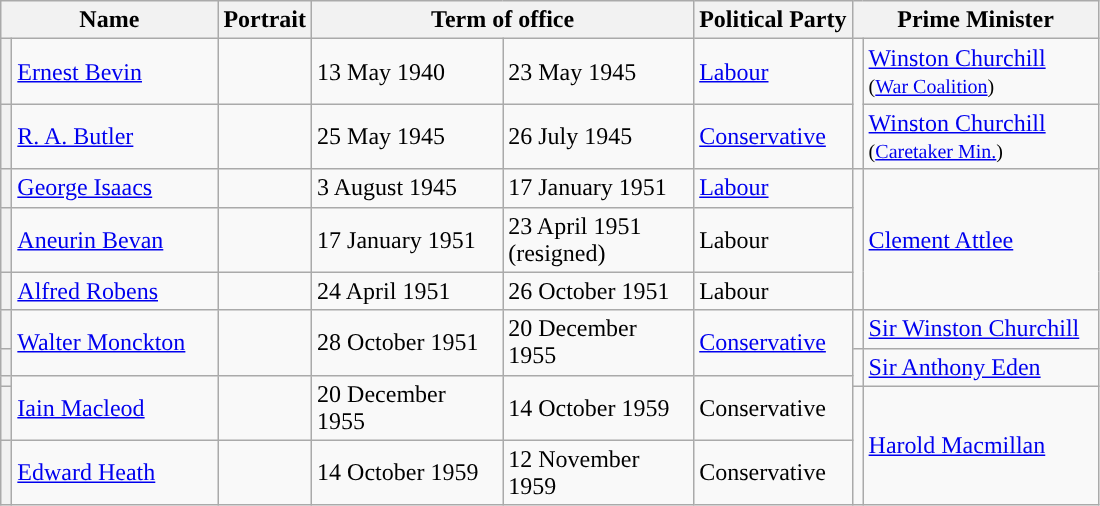<table class="wikitable">
<tr>
<th colspan=2>Name</th>
<th>Portrait</th>
<th colspan=2>Term of office</th>
<th>Political Party</th>
<th colspan=2>Prime Minister</th>
</tr>
<tr>
<th style="background-color: "></th>
<td width=130><a href='#'>Ernest Bevin</a></td>
<td></td>
<td width=120>13 May 1940</td>
<td width=120>23 May 1945</td>
<td><a href='#'>Labour</a></td>
<td rowspan=2 style="background-color: "></td>
<td width=150><a href='#'>Winston Churchill</a><br><small>(<a href='#'>War Coalition</a>)</small></td>
</tr>
<tr>
<th style="background-color: "></th>
<td><a href='#'>R. A. Butler</a></td>
<td></td>
<td>25 May 1945</td>
<td>26 July 1945</td>
<td><a href='#'>Conservative</a></td>
<td><a href='#'>Winston Churchill</a><br><small>(<a href='#'>Caretaker Min.</a>)</small></td>
</tr>
<tr>
<th style="background-color: "></th>
<td><a href='#'>George Isaacs</a></td>
<td></td>
<td>3 August 1945</td>
<td>17 January 1951</td>
<td><a href='#'>Labour</a></td>
<td rowspan=3 style="background-color: "></td>
<td rowspan=3><a href='#'>Clement Attlee</a></td>
</tr>
<tr>
<th style="background-color: "></th>
<td><a href='#'>Aneurin Bevan</a></td>
<td></td>
<td>17 January 1951</td>
<td>23 April 1951<br>(resigned)</td>
<td>Labour</td>
</tr>
<tr>
<th style="background-color: "></th>
<td><a href='#'>Alfred Robens</a></td>
<td></td>
<td>24 April 1951</td>
<td>26 October 1951</td>
<td>Labour</td>
</tr>
<tr>
<th style="background-color: "></th>
<td rowspan=2><a href='#'>Walter Monckton</a></td>
<td rowspan=2></td>
<td rowspan=2>28 October 1951</td>
<td rowspan=2>20 December 1955</td>
<td rowspan=2><a href='#'>Conservative</a></td>
<td style="background-color: "></td>
<td><a href='#'>Sir Winston Churchill</a></td>
</tr>
<tr>
<th style="background-color: "></th>
<td rowspan=2 style="background-color: "></td>
<td rowspan=2><a href='#'>Sir Anthony Eden</a></td>
</tr>
<tr>
<th style="background-color: "></th>
<td rowspan=2><a href='#'>Iain Macleod</a></td>
<td rowspan=2></td>
<td rowspan=2>20 December 1955</td>
<td rowspan=2>14 October 1959</td>
<td rowspan=2>Conservative</td>
</tr>
<tr>
<th style="background-color: "></th>
<td rowspan=2 style="background-color: "></td>
<td rowspan=2><a href='#'>Harold Macmillan</a></td>
</tr>
<tr>
<th style="background-color: "></th>
<td><a href='#'>Edward Heath</a></td>
<td></td>
<td>14 October 1959</td>
<td>12 November 1959</td>
<td>Conservative</td>
</tr>
</table>
